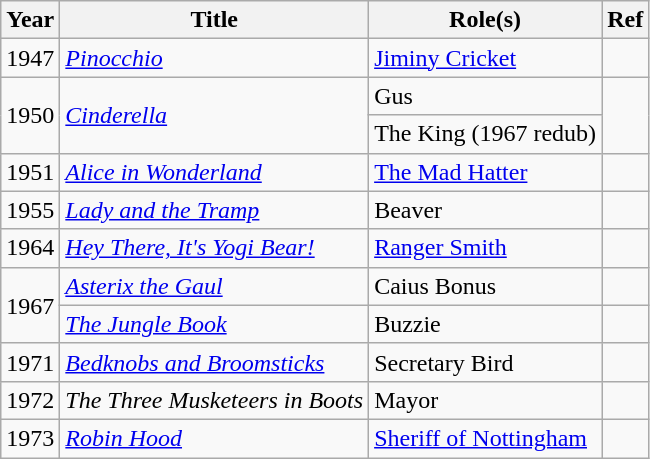<table class="wikitable plainrowheaders sortable">
<tr>
<th scope="col">Year</th>
<th scope="col">Title</th>
<th scope="col">Role(s)</th>
<th scope="col" class="unsortable">Ref</th>
</tr>
<tr>
<td>1947</td>
<td><em><a href='#'>Pinocchio</a></em></td>
<td><a href='#'>Jiminy Cricket</a></td>
<td></td>
</tr>
<tr>
<td rowspan=2>1950</td>
<td rowspan=2><em><a href='#'>Cinderella</a></em></td>
<td>Gus</td>
<td rowspan=2></td>
</tr>
<tr>
<td>The King (1967 redub)</td>
</tr>
<tr>
<td>1951</td>
<td><em><a href='#'>Alice in Wonderland</a></em></td>
<td><a href='#'>The Mad Hatter</a></td>
<td></td>
</tr>
<tr>
<td>1955</td>
<td><em><a href='#'>Lady and the Tramp</a></em></td>
<td>Beaver</td>
<td></td>
</tr>
<tr>
<td>1964</td>
<td><em><a href='#'>Hey There, It's Yogi Bear!</a></em></td>
<td><a href='#'>Ranger Smith</a></td>
<td></td>
</tr>
<tr>
<td rowspan=2>1967</td>
<td><em><a href='#'>Asterix the Gaul</a></em></td>
<td>Caius Bonus</td>
<td></td>
</tr>
<tr>
<td><em><a href='#'>The Jungle Book</a></em></td>
<td>Buzzie</td>
<td></td>
</tr>
<tr>
<td>1971</td>
<td><em><a href='#'>Bedknobs and Broomsticks</a></em></td>
<td>Secretary Bird</td>
<td></td>
</tr>
<tr>
<td>1972</td>
<td><em>The Three Musketeers in Boots</em></td>
<td>Mayor</td>
<td></td>
</tr>
<tr>
<td>1973</td>
<td><em><a href='#'>Robin Hood</a></em></td>
<td><a href='#'>Sheriff of Nottingham</a></td>
<td></td>
</tr>
</table>
